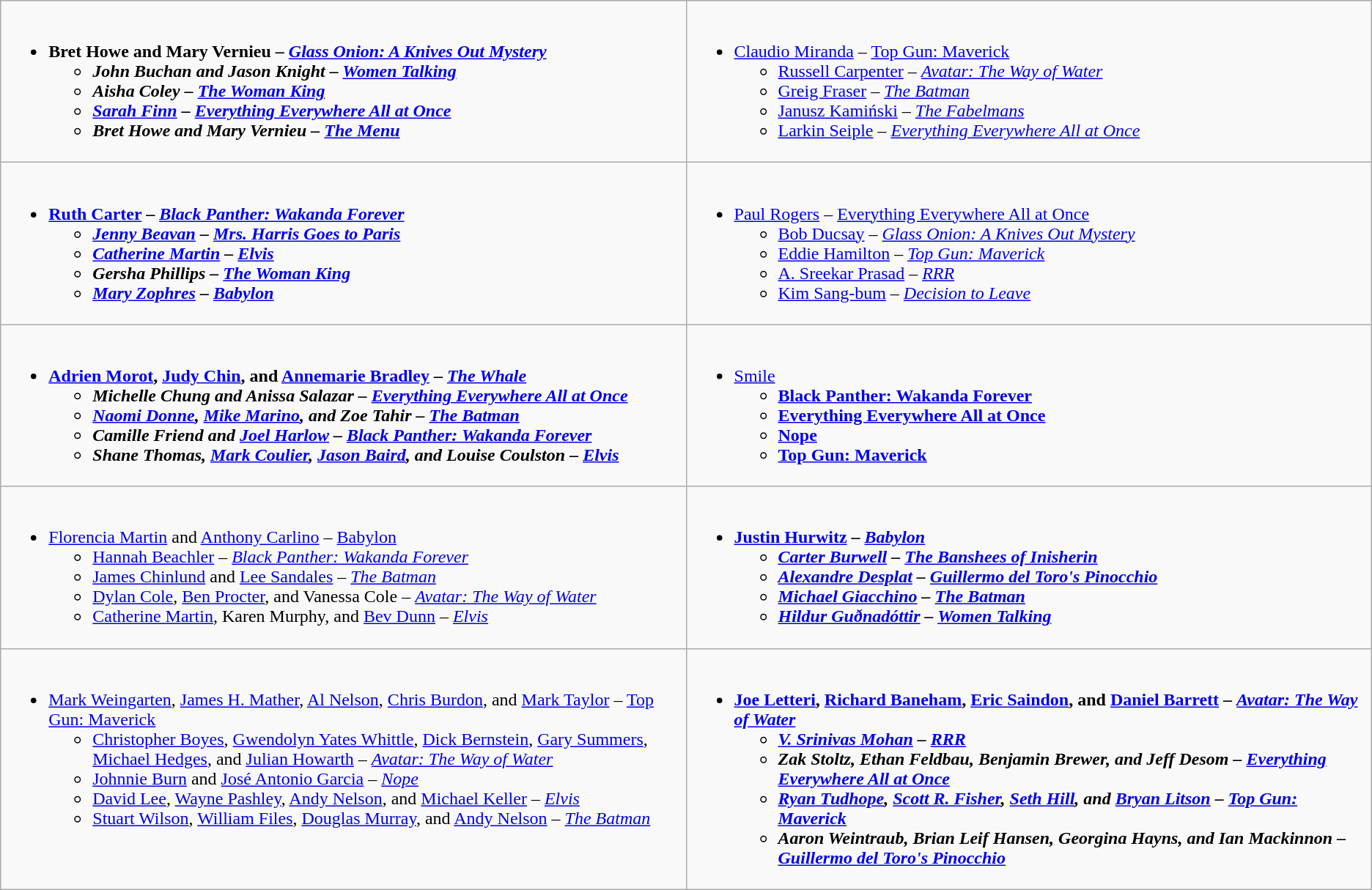<table class="wikitable">
<tr>
<td valign="top" width="50%"><br><ul><li><strong>Bret Howe and Mary Vernieu – <em><a href='#'>Glass Onion: A Knives Out Mystery</a><strong><em><ul><li>John Buchan and Jason Knight – </em><a href='#'>Women Talking</a><em></li><li>Aisha Coley – </em><a href='#'>The Woman King</a><em></li><li><a href='#'>Sarah Finn</a> – </em><a href='#'>Everything Everywhere All at Once</a><em></li><li>Bret Howe and Mary Vernieu – </em><a href='#'>The Menu</a><em></li></ul></li></ul></td>
<td valign="top" width="50%"><br><ul><li></strong><a href='#'>Claudio Miranda</a> – </em><a href='#'>Top Gun: Maverick</a></em></strong><ul><li><a href='#'>Russell Carpenter</a> – <em><a href='#'>Avatar: The Way of Water</a></em></li><li><a href='#'>Greig Fraser</a> – <em><a href='#'>The Batman</a></em></li><li><a href='#'>Janusz Kamiński</a> – <em><a href='#'>The Fabelmans</a></em></li><li><a href='#'>Larkin Seiple</a> – <em><a href='#'>Everything Everywhere All at Once</a></em></li></ul></li></ul></td>
</tr>
<tr>
<td valign="top" width="50%"><br><ul><li><strong><a href='#'>Ruth Carter</a> – <em><a href='#'>Black Panther: Wakanda Forever</a><strong><em><ul><li><a href='#'>Jenny Beavan</a> – </em><a href='#'>Mrs. Harris Goes to Paris</a><em></li><li><a href='#'>Catherine Martin</a> – </em><a href='#'>Elvis</a><em></li><li>Gersha Phillips – </em><a href='#'>The Woman King</a><em></li><li><a href='#'>Mary Zophres</a> – </em><a href='#'>Babylon</a><em></li></ul></li></ul></td>
<td valign="top" width="50%"><br><ul><li></strong><a href='#'>Paul Rogers</a> – </em><a href='#'>Everything Everywhere All at Once</a></em></strong><ul><li><a href='#'>Bob Ducsay</a> – <em><a href='#'>Glass Onion: A Knives Out Mystery</a></em></li><li><a href='#'>Eddie Hamilton</a> – <em><a href='#'>Top Gun: Maverick</a></em></li><li><a href='#'>A. Sreekar Prasad</a> – <em><a href='#'>RRR</a></em></li><li><a href='#'>Kim Sang-bum</a> – <em><a href='#'>Decision to Leave</a></em></li></ul></li></ul></td>
</tr>
<tr>
<td valign="top" width="50%"><br><ul><li><strong><a href='#'>Adrien Morot</a>, <a href='#'>Judy Chin</a>, and <a href='#'>Annemarie Bradley</a> – <em><a href='#'>The Whale</a><strong><em><ul><li>Michelle Chung and Anissa Salazar – </em><a href='#'>Everything Everywhere All at Once</a><em></li><li><a href='#'>Naomi Donne</a>, <a href='#'>Mike Marino</a>, and Zoe Tahir – </em><a href='#'>The Batman</a><em></li><li>Camille Friend and <a href='#'>Joel Harlow</a> – </em><a href='#'>Black Panther: Wakanda Forever</a><em></li><li>Shane Thomas, <a href='#'>Mark Coulier</a>, <a href='#'>Jason Baird</a>, and Louise Coulston – </em><a href='#'>Elvis</a><em></li></ul></li></ul></td>
<td valign="top" width="50%"><br><ul><li></em></strong><a href='#'>Smile</a><strong><em><ul><li></em><a href='#'>Black Panther: Wakanda Forever</a><em></li><li></em><a href='#'>Everything Everywhere All at Once</a><em></li><li></em><a href='#'>Nope</a><em></li><li></em><a href='#'>Top Gun: Maverick</a><em></li></ul></li></ul></td>
</tr>
<tr>
<td valign="top" width="50%"><br><ul><li></strong><a href='#'>Florencia Martin</a> and <a href='#'>Anthony Carlino</a> – </em><a href='#'>Babylon</a></em></strong><ul><li><a href='#'>Hannah Beachler</a> – <em><a href='#'>Black Panther: Wakanda Forever</a></em></li><li><a href='#'>James Chinlund</a> and <a href='#'>Lee Sandales</a> – <em><a href='#'>The Batman</a></em></li><li><a href='#'>Dylan Cole</a>, <a href='#'>Ben Procter</a>, and Vanessa Cole – <em><a href='#'>Avatar: The Way of Water</a></em></li><li><a href='#'>Catherine Martin</a>, Karen Murphy, and <a href='#'>Bev Dunn</a> – <em><a href='#'>Elvis</a></em></li></ul></li></ul></td>
<td valign="top" width="50%"><br><ul><li><strong><a href='#'>Justin Hurwitz</a> – <em><a href='#'>Babylon</a><strong><em><ul><li><a href='#'>Carter Burwell</a> – </em><a href='#'>The Banshees of Inisherin</a><em></li><li><a href='#'>Alexandre Desplat</a> – </em><a href='#'>Guillermo del Toro's Pinocchio</a><em></li><li><a href='#'>Michael Giacchino</a> – </em><a href='#'>The Batman</a><em></li><li><a href='#'>Hildur Guðnadóttir</a> – </em><a href='#'>Women Talking</a><em></li></ul></li></ul></td>
</tr>
<tr>
<td valign="top" width="50%"><br><ul><li></strong><a href='#'>Mark Weingarten</a>, <a href='#'>James H. Mather</a>, <a href='#'>Al Nelson</a>, <a href='#'>Chris Burdon</a>, and <a href='#'>Mark Taylor</a> – </em><a href='#'>Top Gun: Maverick</a></em></strong><ul><li><a href='#'>Christopher Boyes</a>, <a href='#'>Gwendolyn Yates Whittle</a>, <a href='#'>Dick Bernstein</a>, <a href='#'>Gary Summers</a>, <a href='#'>Michael Hedges</a>, and <a href='#'>Julian Howarth</a> – <em><a href='#'>Avatar: The Way of Water</a></em></li><li><a href='#'>Johnnie Burn</a> and <a href='#'>José Antonio Garcia</a> – <em><a href='#'>Nope</a></em></li><li><a href='#'>David Lee</a>, <a href='#'>Wayne Pashley</a>, <a href='#'>Andy Nelson</a>, and <a href='#'>Michael Keller</a> – <em><a href='#'>Elvis</a></em></li><li><a href='#'>Stuart Wilson</a>, <a href='#'>William Files</a>, <a href='#'>Douglas Murray</a>, and <a href='#'>Andy Nelson</a> – <em><a href='#'>The Batman</a></em></li></ul></li></ul></td>
<td valign="top" width="50%"><br><ul><li><strong><a href='#'>Joe Letteri</a>, <a href='#'>Richard Baneham</a>, <a href='#'>Eric Saindon</a>, and <a href='#'>Daniel Barrett</a> – <em><a href='#'>Avatar: The Way of Water</a><strong><em><ul><li><a href='#'>V. Srinivas Mohan</a> – </em><a href='#'>RRR</a><em></li><li>Zak Stoltz, Ethan Feldbau, Benjamin Brewer, and Jeff Desom – </em><a href='#'>Everything Everywhere All at Once</a><em></li><li><a href='#'>Ryan Tudhope</a>, <a href='#'>Scott R. Fisher</a>, <a href='#'>Seth Hill</a>, and <a href='#'>Bryan Litson</a> – </em><a href='#'>Top Gun: Maverick</a><em></li><li>Aaron Weintraub, Brian Leif Hansen, Georgina Hayns, and Ian Mackinnon – </em><a href='#'>Guillermo del Toro's Pinocchio</a><em></li></ul></li></ul></td>
</tr>
</table>
